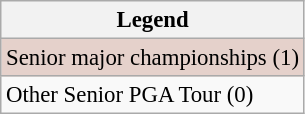<table class="wikitable" style="font-size:95%;">
<tr>
<th>Legend</th>
</tr>
<tr style="background:#e5d1cb;">
<td>Senior major championships (1)</td>
</tr>
<tr>
<td>Other Senior PGA Tour (0)</td>
</tr>
</table>
